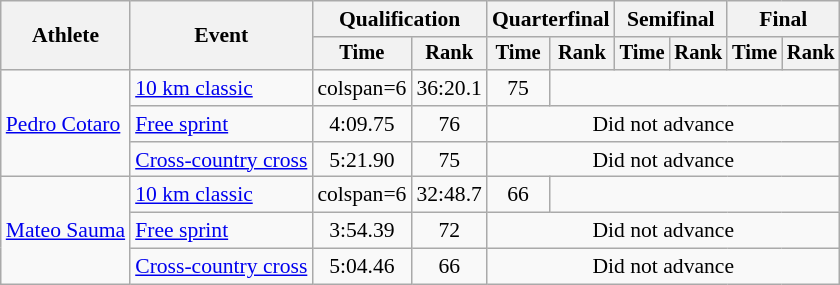<table class="wikitable" style="font-size:90%">
<tr>
<th rowspan="2">Athlete</th>
<th rowspan="2">Event</th>
<th colspan="2">Qualification</th>
<th colspan="2">Quarterfinal</th>
<th colspan="2">Semifinal</th>
<th colspan="2">Final</th>
</tr>
<tr style="font-size:95%">
<th>Time</th>
<th>Rank</th>
<th>Time</th>
<th>Rank</th>
<th>Time</th>
<th>Rank</th>
<th>Time</th>
<th>Rank</th>
</tr>
<tr align=center>
<td align=left rowspan=3><a href='#'>Pedro Cotaro</a></td>
<td align=left><a href='#'>10 km classic</a></td>
<td>colspan=6 </td>
<td>36:20.1</td>
<td>75</td>
</tr>
<tr align=center>
<td align=left><a href='#'>Free sprint</a></td>
<td>4:09.75</td>
<td>76</td>
<td colspan="6">Did not advance</td>
</tr>
<tr align=center>
<td align=left><a href='#'>Cross-country cross</a></td>
<td>5:21.90</td>
<td>75</td>
<td colspan="6">Did not advance</td>
</tr>
<tr align=center>
<td align=left rowspan=3><a href='#'>Mateo Sauma</a></td>
<td align=left><a href='#'>10 km classic</a></td>
<td>colspan=6 </td>
<td>32:48.7</td>
<td>66</td>
</tr>
<tr align=center>
<td align=left><a href='#'>Free sprint</a></td>
<td>3:54.39</td>
<td>72</td>
<td colspan="6">Did not advance</td>
</tr>
<tr align=center>
<td align=left><a href='#'>Cross-country cross</a></td>
<td>5:04.46</td>
<td>66</td>
<td colspan="6">Did not advance</td>
</tr>
</table>
